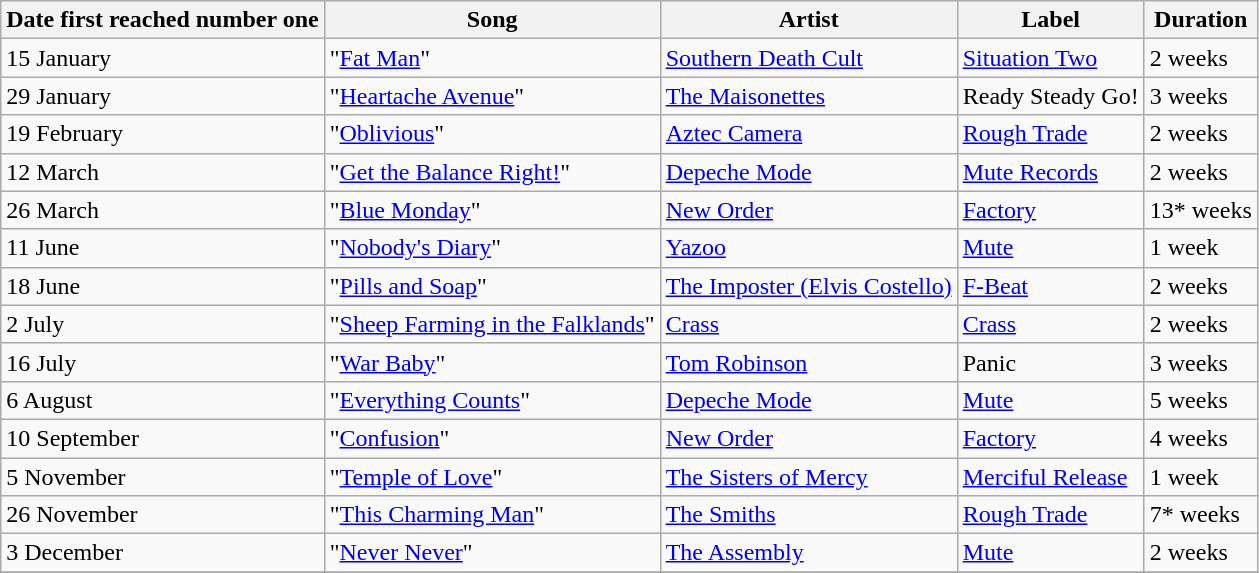<table class=wikitable>
<tr>
<th>Date first reached number one</th>
<th>Song</th>
<th>Artist</th>
<th>Label</th>
<th>Duration</th>
</tr>
<tr>
<td>15 January</td>
<td>"<a href='#'>Fat Man</a>"</td>
<td><a href='#'>Southern Death Cult</a></td>
<td><a href='#'>Situation Two</a></td>
<td>2 weeks</td>
</tr>
<tr>
<td>29 January</td>
<td>"<a href='#'>Heartache Avenue</a>"</td>
<td><a href='#'>The Maisonettes</a></td>
<td>Ready Steady Go!</td>
<td>3 weeks</td>
</tr>
<tr>
<td>19 February</td>
<td>"<a href='#'>Oblivious</a>"</td>
<td><a href='#'>Aztec Camera</a></td>
<td><a href='#'>Rough Trade</a></td>
<td>2 weeks</td>
</tr>
<tr>
<td>12 March</td>
<td>"<a href='#'>Get the Balance Right!</a>"</td>
<td><a href='#'>Depeche Mode</a></td>
<td><a href='#'>Mute Records</a></td>
<td>2 weeks</td>
</tr>
<tr>
<td>26 March</td>
<td>"<a href='#'>Blue Monday</a>"</td>
<td><a href='#'>New Order</a></td>
<td><a href='#'>Factory</a></td>
<td>13* weeks</td>
</tr>
<tr>
<td>11 June</td>
<td>"<a href='#'>Nobody's Diary</a>"</td>
<td><a href='#'>Yazoo</a></td>
<td><a href='#'>Mute</a></td>
<td>1 week</td>
</tr>
<tr>
<td>18 June</td>
<td>"<a href='#'>Pills and Soap</a>"</td>
<td><a href='#'>The Imposter (Elvis Costello)</a></td>
<td><a href='#'>F-Beat</a></td>
<td>2 weeks</td>
</tr>
<tr>
<td>2 July</td>
<td>"<a href='#'>Sheep Farming in the Falklands</a>"</td>
<td><a href='#'>Crass</a></td>
<td><a href='#'>Crass</a></td>
<td>2 weeks</td>
</tr>
<tr>
<td>16 July</td>
<td>"<a href='#'>War Baby</a>"</td>
<td><a href='#'>Tom Robinson</a></td>
<td>Panic</td>
<td>3 weeks</td>
</tr>
<tr>
<td>6 August</td>
<td>"<a href='#'>Everything Counts</a>"</td>
<td><a href='#'>Depeche Mode</a></td>
<td><a href='#'>Mute</a></td>
<td>5 weeks</td>
</tr>
<tr>
<td>10 September</td>
<td>"<a href='#'>Confusion</a>"</td>
<td><a href='#'>New Order</a></td>
<td><a href='#'>Factory</a></td>
<td>4 weeks</td>
</tr>
<tr>
<td>5 November</td>
<td>"<a href='#'>Temple of Love</a>"</td>
<td><a href='#'>The Sisters of Mercy</a></td>
<td><a href='#'>Merciful Release</a></td>
<td>1 week</td>
</tr>
<tr>
<td>26 November</td>
<td>"<a href='#'>This Charming Man</a>"</td>
<td><a href='#'>The Smiths</a></td>
<td><a href='#'>Rough Trade</a></td>
<td>7* weeks</td>
</tr>
<tr>
<td>3 December</td>
<td>"<a href='#'>Never Never</a>"</td>
<td><a href='#'>The Assembly</a></td>
<td><a href='#'>Mute</a></td>
<td>2 weeks</td>
</tr>
<tr>
</tr>
</table>
